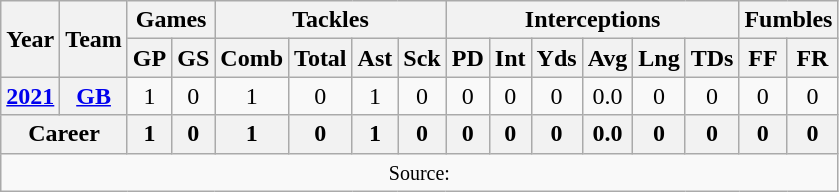<table class="wikitable" style="text-align: center;">
<tr>
<th rowspan="2">Year</th>
<th rowspan="2">Team</th>
<th colspan="2">Games</th>
<th colspan="4">Tackles</th>
<th colspan="6">Interceptions</th>
<th colspan="2">Fumbles</th>
</tr>
<tr>
<th>GP</th>
<th>GS</th>
<th>Comb</th>
<th>Total</th>
<th>Ast</th>
<th>Sck</th>
<th>PD</th>
<th>Int</th>
<th>Yds</th>
<th>Avg</th>
<th>Lng</th>
<th>TDs</th>
<th>FF</th>
<th>FR</th>
</tr>
<tr>
<th><a href='#'>2021</a></th>
<th><a href='#'>GB</a></th>
<td>1</td>
<td>0</td>
<td>1</td>
<td>0</td>
<td>1</td>
<td>0</td>
<td>0</td>
<td>0</td>
<td>0</td>
<td>0.0</td>
<td>0</td>
<td>0</td>
<td>0</td>
<td>0</td>
</tr>
<tr>
<th colspan="2">Career</th>
<th>1</th>
<th>0</th>
<th>1</th>
<th>0</th>
<th>1</th>
<th>0</th>
<th>0</th>
<th>0</th>
<th>0</th>
<th>0.0</th>
<th>0</th>
<th>0</th>
<th>0</th>
<th>0</th>
</tr>
<tr>
<td colspan="17"><small>Source: </small></td>
</tr>
</table>
